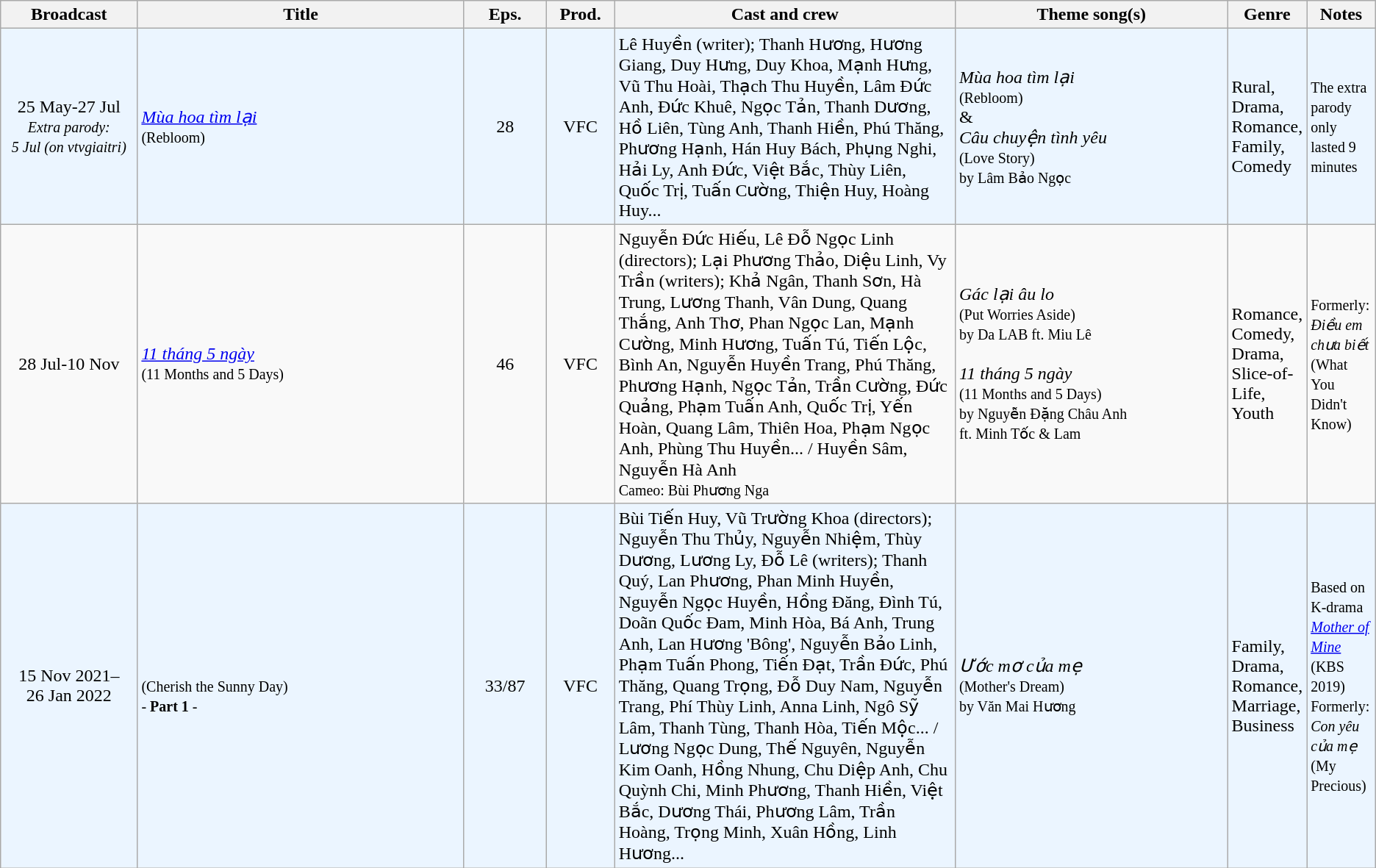<table class="wikitable sortable">
<tr>
<th style="width:10%;">Broadcast</th>
<th style="width:24%;">Title</th>
<th style="width:6%;">Eps.</th>
<th style="width:5%;">Prod.</th>
<th style="width:25%;">Cast and crew</th>
<th style="width:20%;">Theme song(s)</th>
<th style="width:5%;">Genre</th>
<th style="width:5%;">Notes</th>
</tr>
<tr ---- bgcolor="#ebf5ff">
<td style="text-align:center;">25 May-27 Jul<br><small><em>Extra parody:<br>5 Jul (on vtvgiaitri)</em></small><br></td>
<td><em><a href='#'>Mùa hoa tìm lại</a></em><br><small>(Rebloom)</small></td>
<td style="text-align:center;">28</td>
<td style="text-align:center;">VFC</td>
<td> Lê Huyền (writer); Thanh Hương, Hương Giang, Duy Hưng, Duy Khoa, Mạnh Hưng, Vũ Thu Hoài, Thạch Thu Huyền, Lâm Đức Anh, Đức Khuê, Ngọc Tản, Thanh Dương, Hồ Liên, Tùng Anh, Thanh Hiền, Phú Thăng, Phương Hạnh, Hán Huy Bách, Phụng Nghi, Hải Ly, Anh Đức, Việt Bắc, Thùy Liên, Quốc Trị, Tuấn Cường, Thiện Huy, Hoàng Huy...</td>
<td><em>Mùa hoa tìm lại</em><br><small>(Rebloom)</small><br>&<br><em>Câu chuyện tình yêu</em><br><small>(Love Story)<br>by Lâm Bảo Ngọc</small></td>
<td>Rural, Drama, Romance, Family, Comedy</td>
<td><small>The extra parody only lasted 9 minutes</small></td>
</tr>
<tr>
<td style="text-align:center;">28 Jul-10 Nov<br></td>
<td><em><a href='#'>11 tháng 5 ngày</a></em><br><small>(11 Months and 5 Days)</small></td>
<td style="text-align:center;">46</td>
<td style="text-align:center;">VFC</td>
<td>Nguyễn Đức Hiếu, Lê Đỗ Ngọc Linh (directors); Lại Phương Thảo, Diệu Linh, Vy Trần (writers); Khả Ngân, Thanh Sơn, Hà Trung, Lương Thanh, Vân Dung, Quang Thắng, Anh Thơ, Phan Ngọc Lan, Mạnh Cường, Minh Hương, Tuấn Tú, Tiến Lộc, Bình An, Nguyễn Huyền Trang, Phú Thăng, Phương Hạnh, Ngọc Tản, Trần Cường, Đức Quảng, Phạm Tuấn Anh, Quốc Trị, Yến Hoàn, Quang Lâm, Thiên Hoa, Phạm Ngọc Anh, Phùng Thu Huyền... / Huyền Sâm, Nguyễn Hà Anh<br><small>Cameo: Bùi Phương Nga</small></td>
<td><em>Gác lại âu lo</em><br><small>(Put Worries Aside)<br>by Da LAB ft. Miu Lê</small><br><br><em>11 tháng 5 ngày</em><br><small>(11 Months and 5 Days)<br>by Nguyễn Đặng Châu Anh<br>ft. Minh Tốc & Lam</small></td>
<td>Romance, Comedy, Drama, Slice-of-Life, Youth</td>
<td><small>Formerly: <em>Điều em chưa biết</em><br>(What You Didn't Know)</small></td>
</tr>
<tr ---- bgcolor="#ebf5ff">
<td style="text-align:center;">15 Nov 2021–<br>26 Jan 2022<br></td>
<td><em></em><br><small>(Cherish the Sunny Day)</small><br><small>- <strong>Part 1</strong> -</small></td>
<td style="text-align:center;">33/87</td>
<td style="text-align:center;">VFC</td>
<td>Bùi Tiến Huy, Vũ Trường Khoa (directors); Nguyễn Thu Thủy, Nguyễn Nhiệm, Thùy Dương, Lương Ly, Đỗ Lê (writers); Thanh Quý, Lan Phương, Phan Minh Huyền, Nguyễn Ngọc Huyền, Hồng Đăng, Đình Tú, Doãn Quốc Đam, Minh Hòa, Bá Anh, Trung Anh, Lan Hương 'Bông', Nguyễn Bảo Linh, Phạm Tuấn Phong, Tiến Đạt, Trần Đức, Phú Thăng, Quang Trọng, Đỗ Duy Nam, Nguyễn Trang, Phí Thùy Linh, Anna Linh, Ngô Sỹ Lâm, Thanh Tùng, Thanh Hòa, Tiến Mộc... / Lương Ngọc Dung, Thế Nguyên, Nguyễn Kim Oanh, Hồng Nhung, Chu Diệp Anh, Chu Quỳnh Chi, Minh Phương, Thanh Hiền, Việt Bắc, Dương Thái, Phương Lâm, Trần Hoàng, Trọng Minh, Xuân Hồng, Linh Hương...</td>
<td><em>Ước mơ của mẹ</em><br><small>(Mother's Dream)<br>by Văn Mai Hương</small></td>
<td>Family, Drama, Romance, Marriage, Business</td>
<td><small>Based on K-drama <em><a href='#'>Mother of Mine</a></em> (KBS 2019)</small><br><small>Formerly: <em>Con yêu của mẹ</em><br>(My Precious)</small></td>
</tr>
</table>
